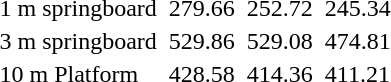<table>
<tr>
<td>1 m springboard</td>
<td></td>
<td>279.66</td>
<td></td>
<td>252.72</td>
<td></td>
<td>245.34</td>
</tr>
<tr>
<td>3 m springboard</td>
<td></td>
<td>529.86</td>
<td></td>
<td>529.08</td>
<td></td>
<td>474.81</td>
</tr>
<tr>
<td>10 m Platform</td>
<td></td>
<td>428.58</td>
<td></td>
<td>414.36</td>
<td></td>
<td>411.21</td>
</tr>
</table>
